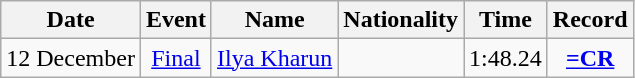<table class="wikitable" style=text-align:center>
<tr>
<th>Date</th>
<th>Event</th>
<th>Name</th>
<th>Nationality</th>
<th>Time</th>
<th>Record</th>
</tr>
<tr>
<td>12 December</td>
<td><a href='#'>Final</a></td>
<td align="left"><a href='#'>Ilya Kharun</a></td>
<td align=left></td>
<td>1:48.24</td>
<td><strong><a href='#'>=CR</a></strong></td>
</tr>
</table>
